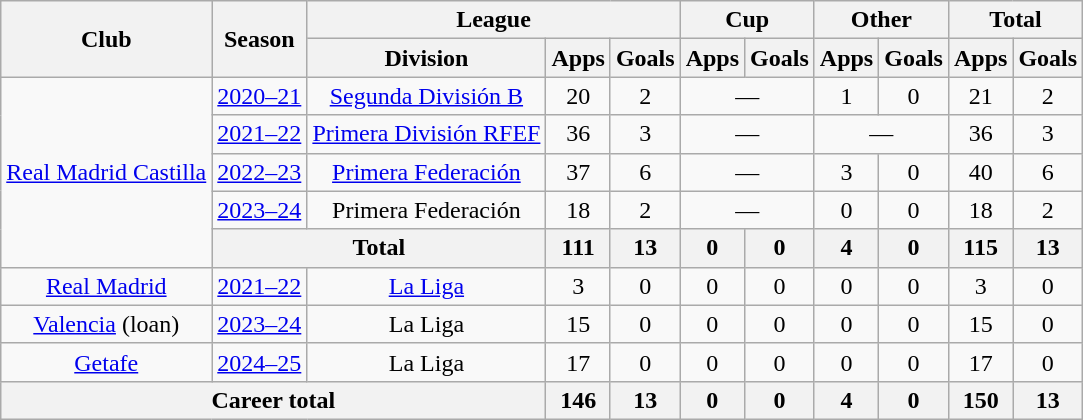<table class=wikitable style=text-align:center>
<tr>
<th rowspan=2>Club</th>
<th rowspan=2>Season</th>
<th colspan=3>League</th>
<th colspan=2>Cup</th>
<th colspan=2>Other</th>
<th colspan=2>Total</th>
</tr>
<tr>
<th>Division</th>
<th>Apps</th>
<th>Goals</th>
<th>Apps</th>
<th>Goals</th>
<th>Apps</th>
<th>Goals</th>
<th>Apps</th>
<th>Goals</th>
</tr>
<tr>
<td rowspan="5"><a href='#'>Real Madrid Castilla</a></td>
<td><a href='#'>2020–21</a></td>
<td><a href='#'>Segunda División B</a></td>
<td>20</td>
<td>2</td>
<td colspan="2">—</td>
<td>1</td>
<td>0</td>
<td>21</td>
<td>2</td>
</tr>
<tr>
<td><a href='#'>2021–22</a></td>
<td><a href='#'>Primera División RFEF</a></td>
<td>36</td>
<td>3</td>
<td colspan="2">—</td>
<td colspan="2">—</td>
<td>36</td>
<td>3</td>
</tr>
<tr>
<td><a href='#'>2022–23</a></td>
<td><a href='#'>Primera Federación</a></td>
<td>37</td>
<td>6</td>
<td colspan="2">—</td>
<td>3</td>
<td>0</td>
<td>40</td>
<td>6</td>
</tr>
<tr>
<td><a href='#'>2023–24</a></td>
<td>Primera Federación</td>
<td>18</td>
<td>2</td>
<td colspan="2">—</td>
<td>0</td>
<td>0</td>
<td>18</td>
<td>2</td>
</tr>
<tr>
<th colspan="2">Total</th>
<th>111</th>
<th>13</th>
<th>0</th>
<th>0</th>
<th>4</th>
<th>0</th>
<th>115</th>
<th>13</th>
</tr>
<tr>
<td><a href='#'>Real Madrid</a></td>
<td><a href='#'>2021–22</a></td>
<td><a href='#'>La Liga</a></td>
<td>3</td>
<td>0</td>
<td>0</td>
<td>0</td>
<td>0</td>
<td>0</td>
<td>3</td>
<td>0</td>
</tr>
<tr>
<td><a href='#'>Valencia</a> (loan)</td>
<td><a href='#'>2023–24</a></td>
<td>La Liga</td>
<td>15</td>
<td>0</td>
<td>0</td>
<td>0</td>
<td>0</td>
<td>0</td>
<td>15</td>
<td>0</td>
</tr>
<tr>
<td><a href='#'>Getafe</a></td>
<td><a href='#'>2024–25</a></td>
<td>La Liga</td>
<td>17</td>
<td>0</td>
<td>0</td>
<td>0</td>
<td>0</td>
<td>0</td>
<td>17</td>
<td>0</td>
</tr>
<tr>
<th colspan=3>Career total</th>
<th>146</th>
<th>13</th>
<th>0</th>
<th>0</th>
<th>4</th>
<th>0</th>
<th>150</th>
<th>13</th>
</tr>
</table>
